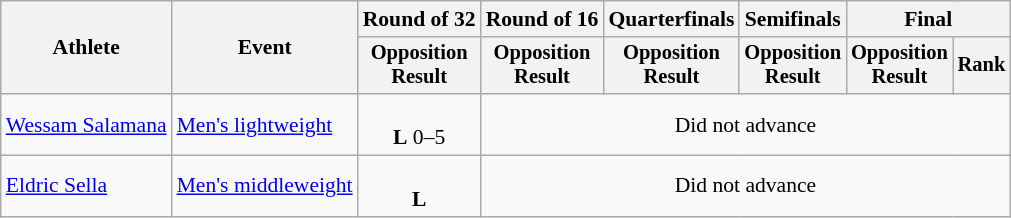<table class="wikitable" style="font-size:90%">
<tr>
<th rowspan="2">Athlete</th>
<th rowspan="2">Event</th>
<th>Round of 32</th>
<th>Round of 16</th>
<th>Quarterfinals</th>
<th>Semifinals</th>
<th colspan=2>Final</th>
</tr>
<tr style="font-size:95%">
<th>Opposition<br>Result</th>
<th>Opposition<br>Result</th>
<th>Opposition<br>Result</th>
<th>Opposition<br>Result</th>
<th>Opposition<br>Result</th>
<th>Rank</th>
</tr>
<tr align=center>
<td align=left><a href='#'>Wessam Salamana</a></td>
<td align=left><a href='#'>Men's lightweight</a></td>
<td><br><strong>L</strong> 0–5</td>
<td colspan=5>Did not advance</td>
</tr>
<tr align=center>
<td align=left><a href='#'>Eldric Sella</a></td>
<td align=left><a href='#'>Men's middleweight</a></td>
<td><br><strong>L</strong> </td>
<td colspan=5>Did not advance</td>
</tr>
</table>
